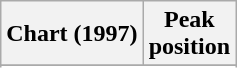<table class="wikitable sortable">
<tr>
<th align="left">Chart (1997)</th>
<th align="center">Peak<br>position</th>
</tr>
<tr>
</tr>
<tr>
</tr>
</table>
